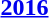<table>
<tr>
<th><a href='#'>2016</a></th>
<td></td>
<td></td>
<td></td>
</tr>
</table>
